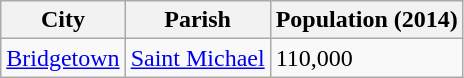<table class="wikitable sortable">
<tr>
<th>City</th>
<th>Parish</th>
<th>Population (2014)</th>
</tr>
<tr>
<td><a href='#'>Bridgetown</a></td>
<td><a href='#'>Saint Michael</a></td>
<td>110,000</td>
</tr>
</table>
